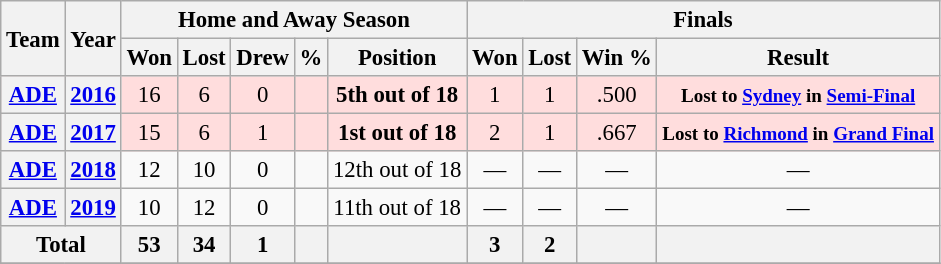<table class="wikitable" style="font-size: 95%; text-align:center;">
<tr>
<th rowspan="2">Team</th>
<th rowspan="2">Year</th>
<th colspan="5">Home and Away Season</th>
<th colspan="4">Finals</th>
</tr>
<tr>
<th>Won</th>
<th>Lost</th>
<th>Drew</th>
<th>%</th>
<th>Position</th>
<th>Won</th>
<th>Lost</th>
<th>Win %</th>
<th>Result</th>
</tr>
<tr ! style="background:#fdd;">
<th><a href='#'>ADE</a></th>
<th><a href='#'>2016</a></th>
<td>16</td>
<td>6</td>
<td>0</td>
<td></td>
<td><strong>5th out of 18</strong></td>
<td>1</td>
<td>1</td>
<td>.500</td>
<td><small><strong>Lost to <a href='#'>Sydney</a> in <a href='#'>Semi-Final</a></strong></small></td>
</tr>
<tr ! style="background:#fdd;">
<th><a href='#'>ADE</a></th>
<th><a href='#'>2017</a></th>
<td>15</td>
<td>6</td>
<td>1</td>
<td></td>
<td><strong>1st out of 18</strong></td>
<td>2</td>
<td>1</td>
<td>.667</td>
<td><small><strong>Lost to <a href='#'>Richmond</a> in <a href='#'>Grand Final</a></strong></small></td>
</tr>
<tr>
<th><a href='#'>ADE</a></th>
<th><a href='#'>2018</a></th>
<td>12</td>
<td>10</td>
<td>0</td>
<td></td>
<td>12th out of 18</td>
<td>—</td>
<td>—</td>
<td>—</td>
<td>—</td>
</tr>
<tr>
<th><a href='#'>ADE</a></th>
<th><a href='#'>2019</a></th>
<td>10</td>
<td>12</td>
<td>0</td>
<td></td>
<td>11th out of 18</td>
<td>—</td>
<td>—</td>
<td>—</td>
<td>—</td>
</tr>
<tr !>
<th colspan="2">Total</th>
<th>53</th>
<th>34</th>
<th>1</th>
<th></th>
<th></th>
<th>3</th>
<th>2</th>
<th></th>
<th></th>
</tr>
<tr>
</tr>
</table>
